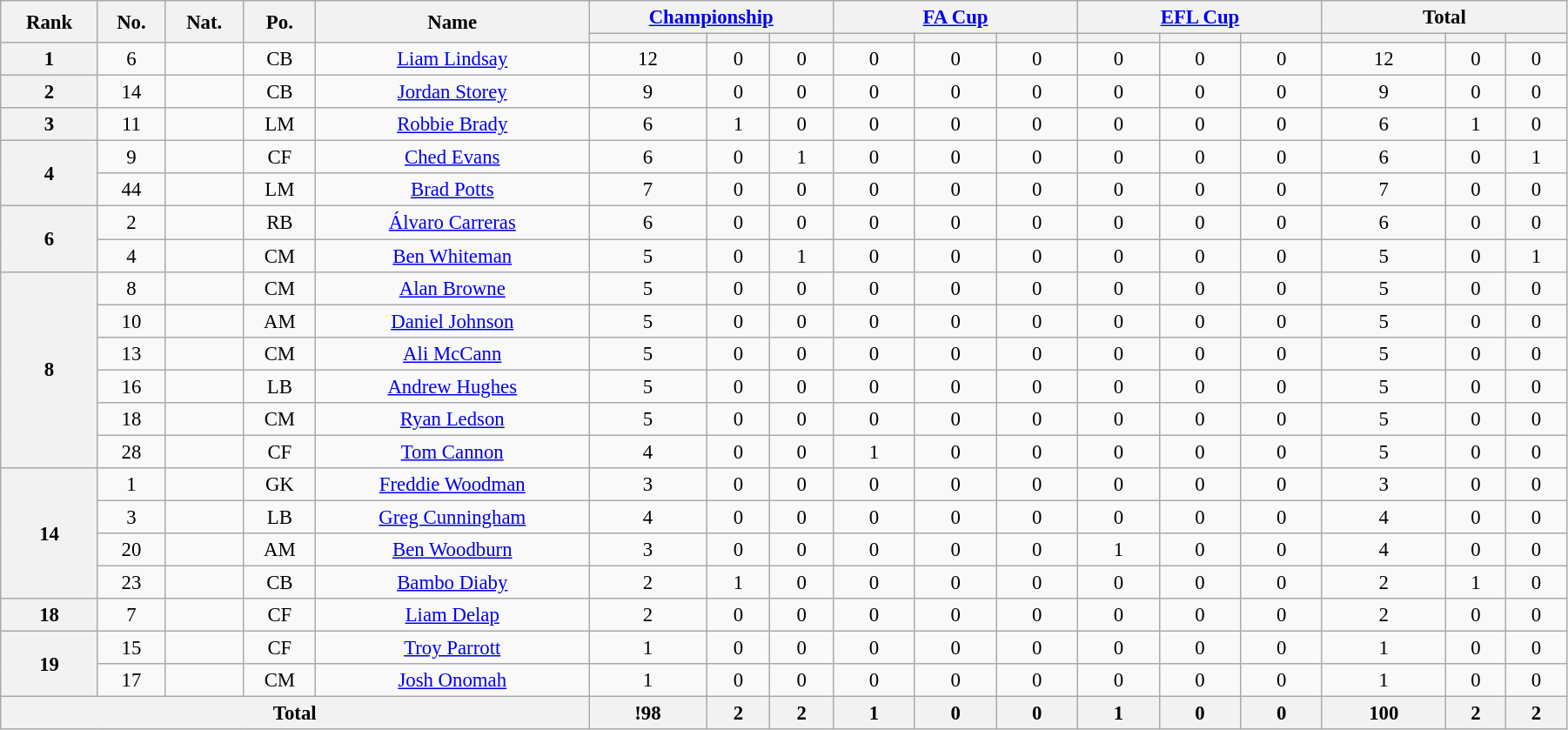<table class="wikitable" style="text-align:center; font-size:95%; width:95%;">
<tr>
<th rowspan=2>Rank</th>
<th rowspan=2>No.</th>
<th rowspan=2>Nat.</th>
<th rowspan=2>Po.</th>
<th rowspan=2>Name</th>
<th colspan=3 width=100px><a href='#'>Championship</a></th>
<th colspan=3 width=100px><a href='#'>FA Cup</a></th>
<th colspan=3 width=100px><a href='#'>EFL Cup</a></th>
<th colspan=3 width=100px>Total</th>
</tr>
<tr>
<th></th>
<th></th>
<th></th>
<th></th>
<th></th>
<th></th>
<th></th>
<th></th>
<th></th>
<th></th>
<th></th>
<th></th>
</tr>
<tr>
<th rowspan=1>1</th>
<td>6</td>
<td></td>
<td>CB</td>
<td><a href='#'>Liam Lindsay</a></td>
<td>12</td>
<td>0</td>
<td>0</td>
<td>0</td>
<td>0</td>
<td>0</td>
<td>0</td>
<td>0</td>
<td>0</td>
<td>12</td>
<td>0</td>
<td>0</td>
</tr>
<tr>
<th rowspan=1>2</th>
<td>14</td>
<td></td>
<td>CB</td>
<td><a href='#'>Jordan Storey</a></td>
<td>9</td>
<td>0</td>
<td>0</td>
<td>0</td>
<td>0</td>
<td>0</td>
<td>0</td>
<td>0</td>
<td>0</td>
<td>9</td>
<td>0</td>
<td>0</td>
</tr>
<tr>
<th rowspan=1>3</th>
<td>11</td>
<td></td>
<td>LM</td>
<td><a href='#'>Robbie Brady</a></td>
<td>6</td>
<td>1</td>
<td>0</td>
<td>0</td>
<td>0</td>
<td>0</td>
<td>0</td>
<td>0</td>
<td>0</td>
<td>6</td>
<td>1</td>
<td>0</td>
</tr>
<tr>
<th rowspan=2>4</th>
<td>9</td>
<td></td>
<td>CF</td>
<td><a href='#'>Ched Evans</a></td>
<td>6</td>
<td>0</td>
<td>1</td>
<td>0</td>
<td>0</td>
<td>0</td>
<td>0</td>
<td>0</td>
<td>0</td>
<td>6</td>
<td>0</td>
<td>1</td>
</tr>
<tr>
<td>44</td>
<td></td>
<td>LM</td>
<td><a href='#'>Brad Potts</a></td>
<td>7</td>
<td>0</td>
<td>0</td>
<td>0</td>
<td>0</td>
<td>0</td>
<td>0</td>
<td>0</td>
<td>0</td>
<td>7</td>
<td>0</td>
<td>0</td>
</tr>
<tr>
<th rowspan=2>6</th>
<td>2</td>
<td></td>
<td>RB</td>
<td><a href='#'>Álvaro Carreras</a></td>
<td>6</td>
<td>0</td>
<td>0</td>
<td>0</td>
<td>0</td>
<td>0</td>
<td>0</td>
<td>0</td>
<td>0</td>
<td>6</td>
<td>0</td>
<td>0</td>
</tr>
<tr>
<td>4</td>
<td></td>
<td>CM</td>
<td><a href='#'>Ben Whiteman</a></td>
<td>5</td>
<td>0</td>
<td>1</td>
<td>0</td>
<td>0</td>
<td>0</td>
<td>0</td>
<td>0</td>
<td>0</td>
<td>5</td>
<td>0</td>
<td>1</td>
</tr>
<tr>
<th rowspan=6>8</th>
<td>8</td>
<td></td>
<td>CM</td>
<td><a href='#'>Alan Browne</a></td>
<td>5</td>
<td>0</td>
<td>0</td>
<td>0</td>
<td>0</td>
<td>0</td>
<td>0</td>
<td>0</td>
<td>0</td>
<td>5</td>
<td>0</td>
<td>0</td>
</tr>
<tr>
<td>10</td>
<td></td>
<td>AM</td>
<td><a href='#'>Daniel Johnson</a></td>
<td>5</td>
<td>0</td>
<td>0</td>
<td>0</td>
<td>0</td>
<td>0</td>
<td>0</td>
<td>0</td>
<td>0</td>
<td>5</td>
<td>0</td>
<td>0</td>
</tr>
<tr>
<td>13</td>
<td></td>
<td>CM</td>
<td><a href='#'>Ali McCann</a></td>
<td>5</td>
<td>0</td>
<td>0</td>
<td>0</td>
<td>0</td>
<td>0</td>
<td>0</td>
<td>0</td>
<td>0</td>
<td>5</td>
<td>0</td>
<td>0</td>
</tr>
<tr>
<td>16</td>
<td></td>
<td>LB</td>
<td><a href='#'>Andrew Hughes</a></td>
<td>5</td>
<td>0</td>
<td>0</td>
<td>0</td>
<td>0</td>
<td>0</td>
<td>0</td>
<td>0</td>
<td>0</td>
<td>5</td>
<td>0</td>
<td>0</td>
</tr>
<tr>
<td>18</td>
<td></td>
<td>CM</td>
<td><a href='#'>Ryan Ledson</a></td>
<td>5</td>
<td>0</td>
<td>0</td>
<td>0</td>
<td>0</td>
<td>0</td>
<td>0</td>
<td>0</td>
<td>0</td>
<td>5</td>
<td>0</td>
<td>0</td>
</tr>
<tr>
<td>28</td>
<td></td>
<td>CF</td>
<td><a href='#'>Tom Cannon</a></td>
<td>4</td>
<td>0</td>
<td>0</td>
<td>1</td>
<td>0</td>
<td>0</td>
<td>0</td>
<td>0</td>
<td>0</td>
<td>5</td>
<td>0</td>
<td>0</td>
</tr>
<tr>
<th rowspan=4>14</th>
<td>1</td>
<td></td>
<td>GK</td>
<td><a href='#'>Freddie Woodman</a></td>
<td>3</td>
<td>0</td>
<td>0</td>
<td>0</td>
<td>0</td>
<td>0</td>
<td>0</td>
<td>0</td>
<td>0</td>
<td>3</td>
<td>0</td>
<td>0</td>
</tr>
<tr>
<td>3</td>
<td></td>
<td>LB</td>
<td><a href='#'>Greg Cunningham</a></td>
<td>4</td>
<td>0</td>
<td>0</td>
<td>0</td>
<td>0</td>
<td>0</td>
<td>0</td>
<td>0</td>
<td>0</td>
<td>4</td>
<td>0</td>
<td>0</td>
</tr>
<tr>
<td>20</td>
<td></td>
<td>AM</td>
<td><a href='#'>Ben Woodburn</a></td>
<td>3</td>
<td>0</td>
<td>0</td>
<td>0</td>
<td>0</td>
<td>0</td>
<td>1</td>
<td>0</td>
<td>0</td>
<td>4</td>
<td>0</td>
<td>0</td>
</tr>
<tr>
<td>23</td>
<td></td>
<td>CB</td>
<td><a href='#'>Bambo Diaby</a></td>
<td>2</td>
<td>1</td>
<td>0</td>
<td>0</td>
<td>0</td>
<td>0</td>
<td>0</td>
<td>0</td>
<td>0</td>
<td>2</td>
<td>1</td>
<td>0</td>
</tr>
<tr>
<th rowspan=1>18</th>
<td>7</td>
<td></td>
<td>CF</td>
<td><a href='#'>Liam Delap</a></td>
<td>2</td>
<td>0</td>
<td>0</td>
<td>0</td>
<td>0</td>
<td>0</td>
<td>0</td>
<td>0</td>
<td>0</td>
<td>2</td>
<td>0</td>
<td>0</td>
</tr>
<tr>
<th rowspan=2>19</th>
<td>15</td>
<td></td>
<td>CF</td>
<td><a href='#'>Troy Parrott</a></td>
<td>1</td>
<td>0</td>
<td>0</td>
<td>0</td>
<td>0</td>
<td>0</td>
<td>0</td>
<td>0</td>
<td>0</td>
<td>1</td>
<td>0</td>
<td>0</td>
</tr>
<tr>
<td>17</td>
<td></td>
<td>CM</td>
<td><a href='#'>Josh Onomah</a></td>
<td>1</td>
<td>0</td>
<td>0</td>
<td>0</td>
<td>0</td>
<td>0</td>
<td>0</td>
<td>0</td>
<td>0</td>
<td>1</td>
<td>0</td>
<td>0</td>
</tr>
<tr>
<th colspan=5>Total</th>
<th>!98</th>
<th>2</th>
<th>2</th>
<th>1</th>
<th>0</th>
<th>0</th>
<th>1</th>
<th>0</th>
<th>0</th>
<th>100</th>
<th>2</th>
<th>2</th>
</tr>
</table>
